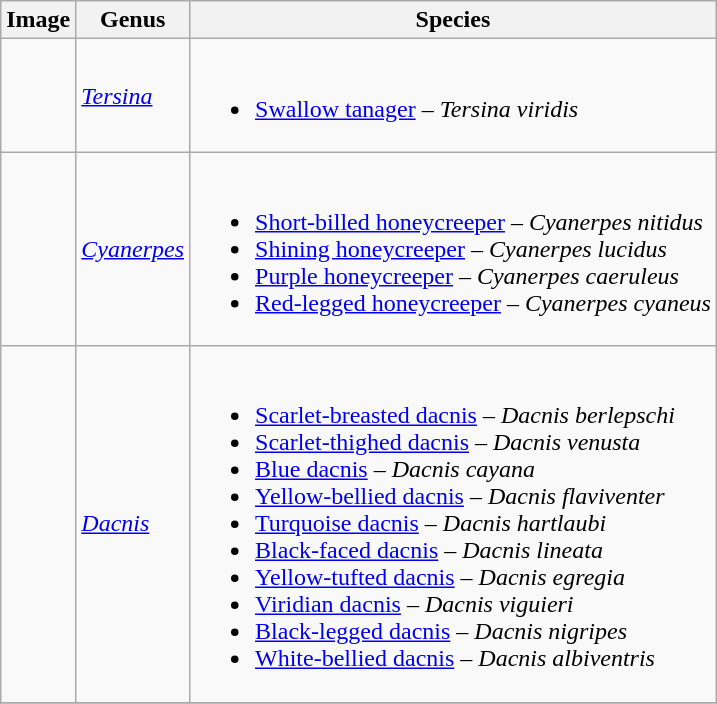<table class="wikitable">
<tr>
<th>Image</th>
<th>Genus</th>
<th>Species</th>
</tr>
<tr>
<td></td>
<td><em><a href='#'>Tersina</a></em> </td>
<td><br><ul><li><a href='#'>Swallow tanager</a> – <em>Tersina viridis</em></li></ul></td>
</tr>
<tr>
<td></td>
<td><em><a href='#'>Cyanerpes</a></em> </td>
<td><br><ul><li><a href='#'>Short-billed honeycreeper</a> – <em>Cyanerpes nitidus</em></li><li><a href='#'>Shining honeycreeper</a> – <em>Cyanerpes lucidus</em></li><li><a href='#'>Purple honeycreeper</a> – <em>Cyanerpes caeruleus</em></li><li><a href='#'>Red-legged honeycreeper</a> – <em>Cyanerpes cyaneus</em></li></ul></td>
</tr>
<tr>
<td></td>
<td><em><a href='#'>Dacnis</a></em> </td>
<td><br><ul><li><a href='#'>Scarlet-breasted dacnis</a> – <em>Dacnis berlepschi</em></li><li><a href='#'>Scarlet-thighed dacnis</a> – <em>Dacnis venusta</em></li><li><a href='#'>Blue dacnis</a> – <em>Dacnis cayana</em></li><li><a href='#'>Yellow-bellied dacnis</a> – <em>Dacnis flaviventer</em></li><li><a href='#'>Turquoise dacnis</a> – <em>Dacnis hartlaubi</em></li><li><a href='#'>Black-faced dacnis</a> – <em>Dacnis lineata</em></li><li><a href='#'>Yellow-tufted dacnis</a> – <em>Dacnis egregia</em></li><li><a href='#'>Viridian dacnis</a> – <em>Dacnis viguieri</em></li><li><a href='#'>Black-legged dacnis</a> – <em>Dacnis nigripes</em></li><li><a href='#'>White-bellied dacnis</a> – <em>Dacnis albiventris</em></li></ul></td>
</tr>
<tr>
</tr>
</table>
